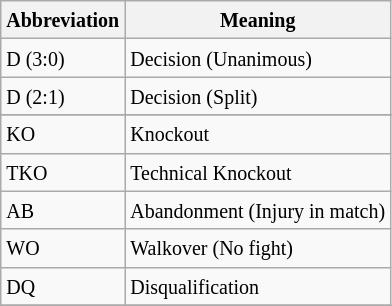<table class="wikitable">
<tr>
<th><small>Abbreviation</small></th>
<th><small>Meaning</small></th>
</tr>
<tr>
<td><small>D (3:0)</small></td>
<td><small>Decision (Unanimous)</small></td>
</tr>
<tr>
<td><small>D (2:1)</small></td>
<td><small>Decision (Split)</small></td>
</tr>
<tr>
</tr>
<tr>
<td><small>KO</small></td>
<td><small>Knockout</small></td>
</tr>
<tr>
<td><small>TKO</small></td>
<td><small>Technical Knockout</small></td>
</tr>
<tr>
<td><small>AB</small></td>
<td><small>Abandonment (Injury in match)</small></td>
</tr>
<tr>
<td><small>WO</small></td>
<td><small>Walkover (No fight)</small></td>
</tr>
<tr>
<td><small>DQ</small></td>
<td><small>Disqualification</small></td>
</tr>
<tr>
</tr>
</table>
